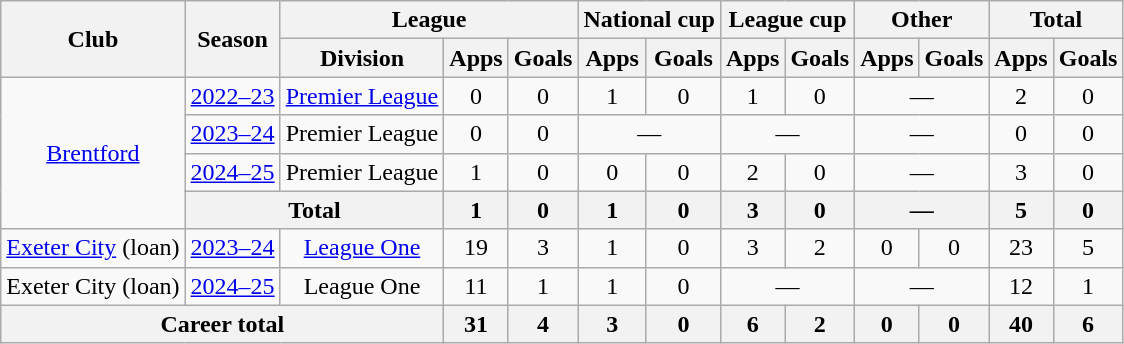<table class="wikitable" style="text-align: center;">
<tr>
<th rowspan="2">Club</th>
<th rowspan="2">Season</th>
<th colspan="3">League</th>
<th colspan="2">National cup</th>
<th colspan="2">League cup</th>
<th colspan="2">Other</th>
<th colspan="2">Total</th>
</tr>
<tr>
<th>Division</th>
<th>Apps</th>
<th>Goals</th>
<th>Apps</th>
<th>Goals</th>
<th>Apps</th>
<th>Goals</th>
<th>Apps</th>
<th>Goals</th>
<th>Apps</th>
<th>Goals</th>
</tr>
<tr>
<td rowspan="4"><a href='#'>Brentford</a></td>
<td><a href='#'>2022–23</a></td>
<td><a href='#'>Premier League</a></td>
<td>0</td>
<td>0</td>
<td>1</td>
<td>0</td>
<td>1</td>
<td>0</td>
<td colspan="2">―</td>
<td>2</td>
<td>0</td>
</tr>
<tr>
<td><a href='#'>2023–24</a></td>
<td>Premier League</td>
<td>0</td>
<td>0</td>
<td colspan="2">―</td>
<td colspan="2">―</td>
<td colspan="2">―</td>
<td>0</td>
<td>0</td>
</tr>
<tr>
<td><a href='#'>2024–25</a></td>
<td>Premier League</td>
<td>1</td>
<td>0</td>
<td>0</td>
<td>0</td>
<td>2</td>
<td>0</td>
<td colspan="2">―</td>
<td>3</td>
<td>0</td>
</tr>
<tr>
<th colspan="2">Total</th>
<th>1</th>
<th>0</th>
<th>1</th>
<th>0</th>
<th>3</th>
<th>0</th>
<th colspan="2">―</th>
<th>5</th>
<th>0</th>
</tr>
<tr>
<td><a href='#'>Exeter City</a> (loan)</td>
<td><a href='#'>2023–24</a></td>
<td><a href='#'>League One</a></td>
<td>19</td>
<td>3</td>
<td>1</td>
<td>0</td>
<td>3</td>
<td>2</td>
<td>0</td>
<td>0</td>
<td>23</td>
<td>5</td>
</tr>
<tr>
<td>Exeter City (loan)</td>
<td><a href='#'>2024–25</a></td>
<td>League One</td>
<td>11</td>
<td>1</td>
<td>1</td>
<td>0</td>
<td colspan="2">―</td>
<td colspan="2">―</td>
<td>12</td>
<td>1</td>
</tr>
<tr>
<th colspan="3">Career total</th>
<th>31</th>
<th>4</th>
<th>3</th>
<th>0</th>
<th>6</th>
<th>2</th>
<th>0</th>
<th>0</th>
<th>40</th>
<th>6</th>
</tr>
</table>
